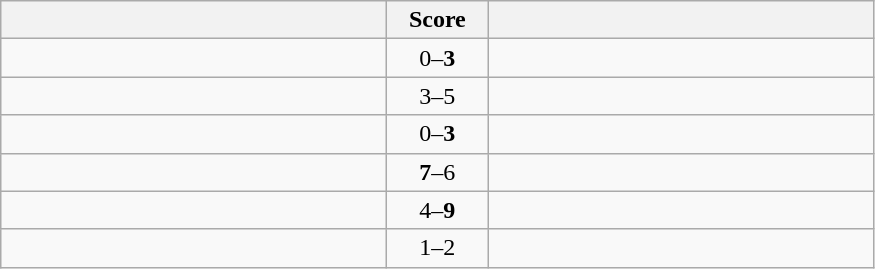<table class="wikitable" style="text-align: center;">
<tr>
<th width=250></th>
<th width=60>Score</th>
<th width=250></th>
</tr>
<tr>
<td align=left></td>
<td>0–<strong>3</strong></td>
<td align=left><strong></td>
</tr>
<tr>
<td align=left></td>
<td>3–</strong>5<strong></td>
<td align=left></strong></td>
</tr>
<tr>
<td align=left></td>
<td>0–<strong>3</strong></td>
<td align=left><strong></td>
</tr>
<tr>
<td align=left></strong></td>
<td><strong>7</strong>–6</td>
<td align=left></td>
</tr>
<tr>
<td align=left></td>
<td>4–<strong>9</strong></td>
<td align=left><strong></td>
</tr>
<tr>
<td align=left></td>
<td>1–</strong>2<strong></td>
<td align=left></strong><strong></td>
</tr>
</table>
